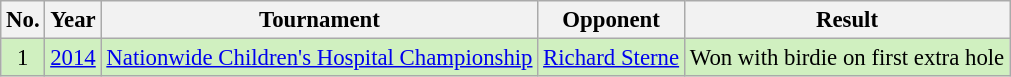<table class="wikitable" style="font-size:95%;">
<tr>
<th>No.</th>
<th>Year</th>
<th>Tournament</th>
<th>Opponent</th>
<th>Result</th>
</tr>
<tr style="background:#D0F0C0;">
<td align=center>1</td>
<td><a href='#'>2014</a></td>
<td><a href='#'>Nationwide Children's Hospital Championship</a></td>
<td> <a href='#'>Richard Sterne</a></td>
<td>Won with birdie on first extra hole</td>
</tr>
</table>
